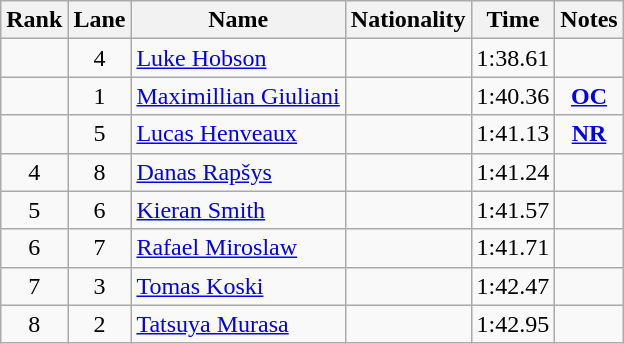<table class="wikitable sortable" style="text-align:center">
<tr>
<th>Rank</th>
<th>Lane</th>
<th>Name</th>
<th>Nationality</th>
<th>Time</th>
<th>Notes</th>
</tr>
<tr>
<td></td>
<td>4</td>
<td align=left><a href='#'>Luke Hobson</a></td>
<td align=left></td>
<td>1:38.61</td>
<td></td>
</tr>
<tr>
<td></td>
<td>1</td>
<td align=left><a href='#'>Maximillian Giuliani</a></td>
<td align=left></td>
<td>1:40.36</td>
<td><strong><a href='#'>OC</a></strong></td>
</tr>
<tr>
<td></td>
<td>5</td>
<td align=left><a href='#'>Lucas Henveaux</a></td>
<td align=left></td>
<td>1:41.13</td>
<td><strong><a href='#'>NR</a></strong></td>
</tr>
<tr>
<td>4</td>
<td>8</td>
<td align=left><a href='#'>Danas Rapšys</a></td>
<td align=left></td>
<td>1:41.24</td>
<td></td>
</tr>
<tr>
<td>5</td>
<td>6</td>
<td align=left><a href='#'>Kieran Smith</a></td>
<td align=left></td>
<td>1:41.57</td>
<td></td>
</tr>
<tr>
<td>6</td>
<td>7</td>
<td align=left><a href='#'>Rafael Miroslaw</a></td>
<td align=left></td>
<td>1:41.71</td>
<td></td>
</tr>
<tr>
<td>7</td>
<td>3</td>
<td align=left><a href='#'>Tomas Koski</a></td>
<td align=left></td>
<td>1:42.47</td>
<td></td>
</tr>
<tr>
<td>8</td>
<td>2</td>
<td align=left><a href='#'>Tatsuya Murasa</a></td>
<td align=left></td>
<td>1:42.95</td>
<td></td>
</tr>
</table>
